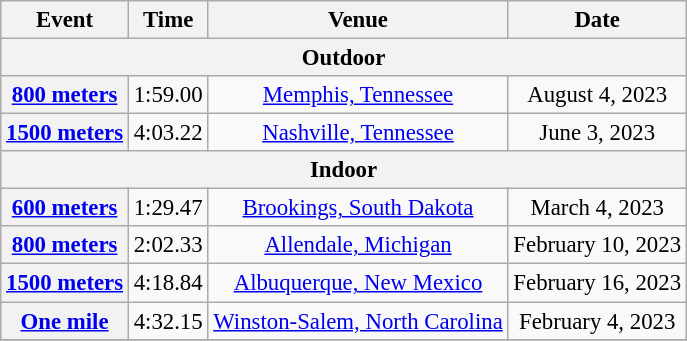<table class="wikitable" style="font-size:95%; text-align:center;">
<tr>
<th>Event</th>
<th>Time</th>
<th>Venue</th>
<th>Date</th>
</tr>
<tr>
<th colspan=4>Outdoor</th>
</tr>
<tr>
<th><a href='#'>800 meters</a></th>
<td>1:59.00</td>
<td><a href='#'>Memphis, Tennessee</a></td>
<td>August 4, 2023</td>
</tr>
<tr>
<th><a href='#'>1500 meters</a></th>
<td>4:03.22</td>
<td><a href='#'>Nashville, Tennessee</a></td>
<td>June 3, 2023</td>
</tr>
<tr>
<th colspan=4>Indoor</th>
</tr>
<tr>
<th><a href='#'>600 meters</a></th>
<td>1:29.47</td>
<td><a href='#'>Brookings, South Dakota</a></td>
<td>March 4, 2023</td>
</tr>
<tr>
<th><a href='#'>800 meters</a></th>
<td>2:02.33</td>
<td><a href='#'>Allendale, Michigan</a></td>
<td>February 10, 2023</td>
</tr>
<tr>
<th><a href='#'>1500 meters</a></th>
<td>4:18.84</td>
<td><a href='#'>Albuquerque, New Mexico</a></td>
<td>February 16, 2023</td>
</tr>
<tr>
<th><a href='#'>One mile</a></th>
<td>4:32.15</td>
<td><a href='#'>Winston-Salem, North Carolina</a></td>
<td>February 4, 2023</td>
</tr>
<tr>
</tr>
</table>
